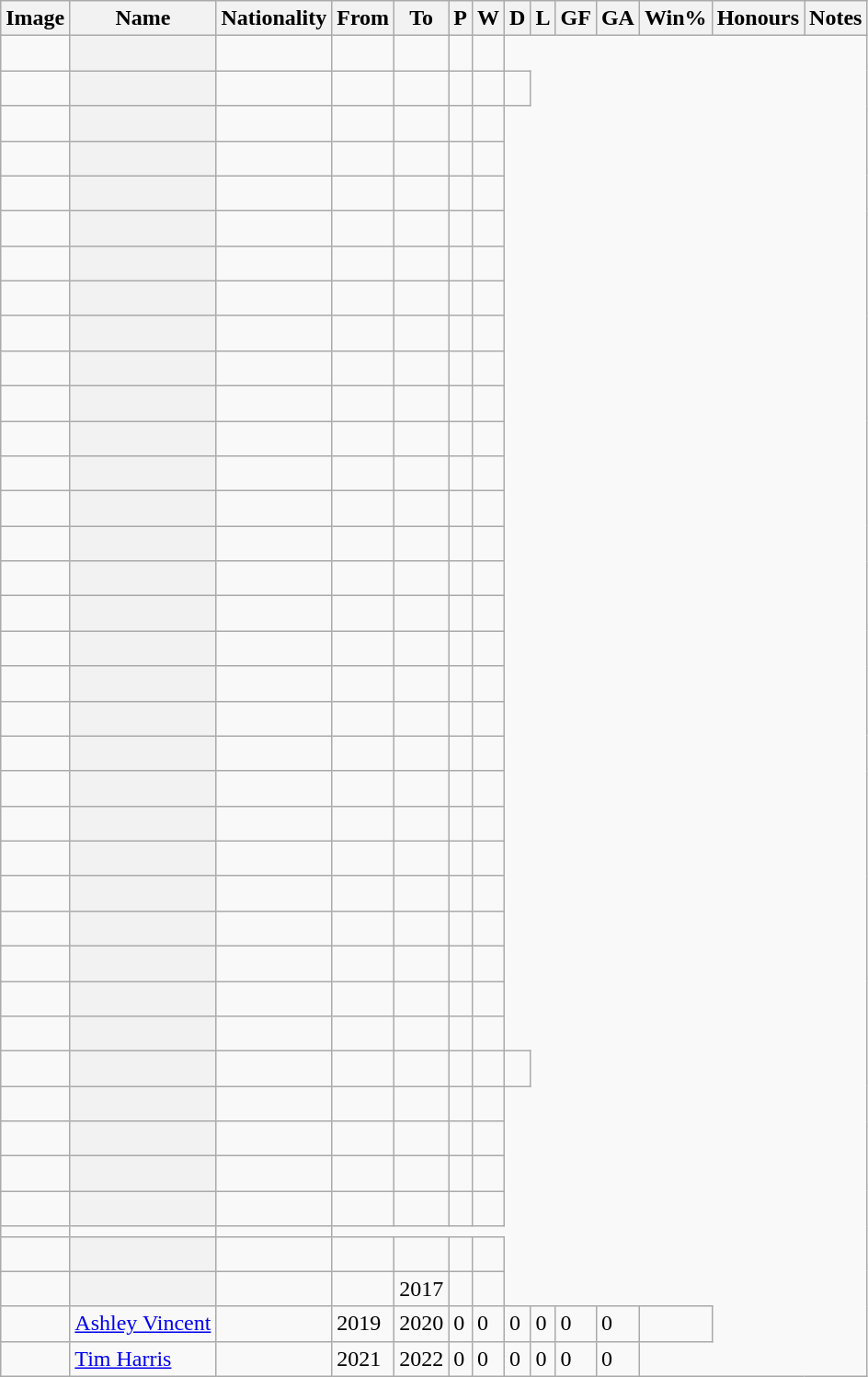<table class="wikitable plainrowheaders sortable">
<tr>
<th scope="col">Image</th>
<th scope="col">Name</th>
<th scope="col">Nationality</th>
<th scope="col">From</th>
<th scope="col" class="unsortable">To</th>
<th>P</th>
<th>W</th>
<th>D</th>
<th>L</th>
<th>GF</th>
<th>GA</th>
<th>Win%</th>
<th scope="col" class="unsortable">Honours</th>
<th scope="col" class="unsortable">Notes</th>
</tr>
<tr>
<td></td>
<th scope="row"></th>
<td></td>
<td></td>
<td><br></td>
<td></td>
<td></td>
</tr>
<tr>
<td></td>
<th scope="row"></th>
<td></td>
<td></td>
<td><br></td>
<td></td>
<td></td>
<td></td>
</tr>
<tr>
<td></td>
<th scope="row"></th>
<td></td>
<td></td>
<td><br></td>
<td></td>
<td></td>
</tr>
<tr>
<td></td>
<th scope="row"></th>
<td></td>
<td></td>
<td><br></td>
<td></td>
<td></td>
</tr>
<tr>
<td></td>
<th scope="row"></th>
<td></td>
<td></td>
<td><br></td>
<td></td>
<td></td>
</tr>
<tr>
<td></td>
<th scope="row"></th>
<td></td>
<td></td>
<td><br></td>
<td></td>
<td></td>
</tr>
<tr>
<td></td>
<th scope="row"></th>
<td></td>
<td></td>
<td><br></td>
<td></td>
<td></td>
</tr>
<tr>
<td></td>
<th scope="row"></th>
<td></td>
<td></td>
<td><br></td>
<td></td>
<td></td>
</tr>
<tr>
<td></td>
<th scope="row"></th>
<td></td>
<td></td>
<td><br></td>
<td></td>
<td></td>
</tr>
<tr>
<td></td>
<th scope="row"></th>
<td></td>
<td></td>
<td><br></td>
<td></td>
<td></td>
</tr>
<tr>
<td></td>
<th scope="row"></th>
<td></td>
<td></td>
<td><br></td>
<td></td>
<td></td>
</tr>
<tr>
<td></td>
<th scope="row"></th>
<td></td>
<td></td>
<td><br></td>
<td></td>
<td></td>
</tr>
<tr>
<td></td>
<th scope="row"></th>
<td></td>
<td></td>
<td><br></td>
<td></td>
<td></td>
</tr>
<tr>
<td></td>
<th scope="row"></th>
<td></td>
<td></td>
<td><br></td>
<td></td>
<td></td>
</tr>
<tr>
<td></td>
<th scope="row"></th>
<td></td>
<td></td>
<td><br></td>
<td></td>
<td></td>
</tr>
<tr>
<td></td>
<th scope="row"></th>
<td></td>
<td></td>
<td><br></td>
<td></td>
<td></td>
</tr>
<tr>
<td></td>
<th scope="row"></th>
<td></td>
<td></td>
<td><br></td>
<td></td>
<td></td>
</tr>
<tr>
<td></td>
<th scope="row"></th>
<td></td>
<td></td>
<td><br></td>
<td></td>
<td></td>
</tr>
<tr>
<td></td>
<th scope="row"></th>
<td></td>
<td></td>
<td><br></td>
<td></td>
<td></td>
</tr>
<tr>
<td></td>
<th scope="row"></th>
<td></td>
<td></td>
<td><br></td>
<td></td>
<td></td>
</tr>
<tr>
<td></td>
<th scope="row"></th>
<td></td>
<td></td>
<td><br></td>
<td></td>
<td></td>
</tr>
<tr>
<td></td>
<th scope="row"></th>
<td></td>
<td></td>
<td><br></td>
<td></td>
<td></td>
</tr>
<tr>
<td></td>
<th scope="row"></th>
<td></td>
<td></td>
<td><br></td>
<td></td>
<td></td>
</tr>
<tr>
<td></td>
<th scope="row"></th>
<td></td>
<td></td>
<td><br></td>
<td></td>
<td></td>
</tr>
<tr>
<td></td>
<th scope="row"></th>
<td></td>
<td></td>
<td><br></td>
<td></td>
<td></td>
</tr>
<tr>
<td></td>
<th scope="row"></th>
<td></td>
<td></td>
<td><br></td>
<td></td>
<td></td>
</tr>
<tr>
<td></td>
<th scope="row"></th>
<td></td>
<td></td>
<td><br></td>
<td></td>
<td></td>
</tr>
<tr>
<td></td>
<th scope="row"></th>
<td></td>
<td></td>
<td><br></td>
<td></td>
<td></td>
</tr>
<tr>
<td></td>
<th scope="row"></th>
<td></td>
<td></td>
<td><br></td>
<td></td>
<td></td>
</tr>
<tr>
<td></td>
<th scope="row"></th>
<td></td>
<td></td>
<td><br></td>
<td></td>
<td></td>
<td></td>
</tr>
<tr>
<td></td>
<th scope="row"></th>
<td></td>
<td></td>
<td><br></td>
<td></td>
<td></td>
</tr>
<tr>
<td></td>
<th scope="row"></th>
<td></td>
<td></td>
<td><br></td>
<td></td>
<td></td>
</tr>
<tr>
<td></td>
<th scope="row"></th>
<td></td>
<td></td>
<td><br></td>
<td></td>
<td></td>
</tr>
<tr>
<td></td>
<th scope="row"></th>
<td></td>
<td></td>
<td><br></td>
<td></td>
<td></td>
</tr>
<tr>
<td></td>
<td></td>
<td></td>
</tr>
<tr>
<td></td>
<th scope="row"></th>
<td></td>
<td></td>
<td><br></td>
<td></td>
<td></td>
</tr>
<tr>
<td></td>
<th scope="row"></th>
<td></td>
<td></td>
<td>2017<br></td>
<td></td>
<td></td>
</tr>
<tr>
<td></td>
<td><a href='#'>Ashley Vincent</a></td>
<td></td>
<td>2019</td>
<td>2020</td>
<td>0</td>
<td>0</td>
<td>0</td>
<td>0</td>
<td>0</td>
<td>0</td>
<td></td>
</tr>
<tr>
<td></td>
<td><a href='#'>Tim Harris</a></td>
<td></td>
<td>2021</td>
<td>2022</td>
<td>0</td>
<td>0</td>
<td>0</td>
<td>0</td>
<td>0</td>
<td>0</td>
</tr>
</table>
